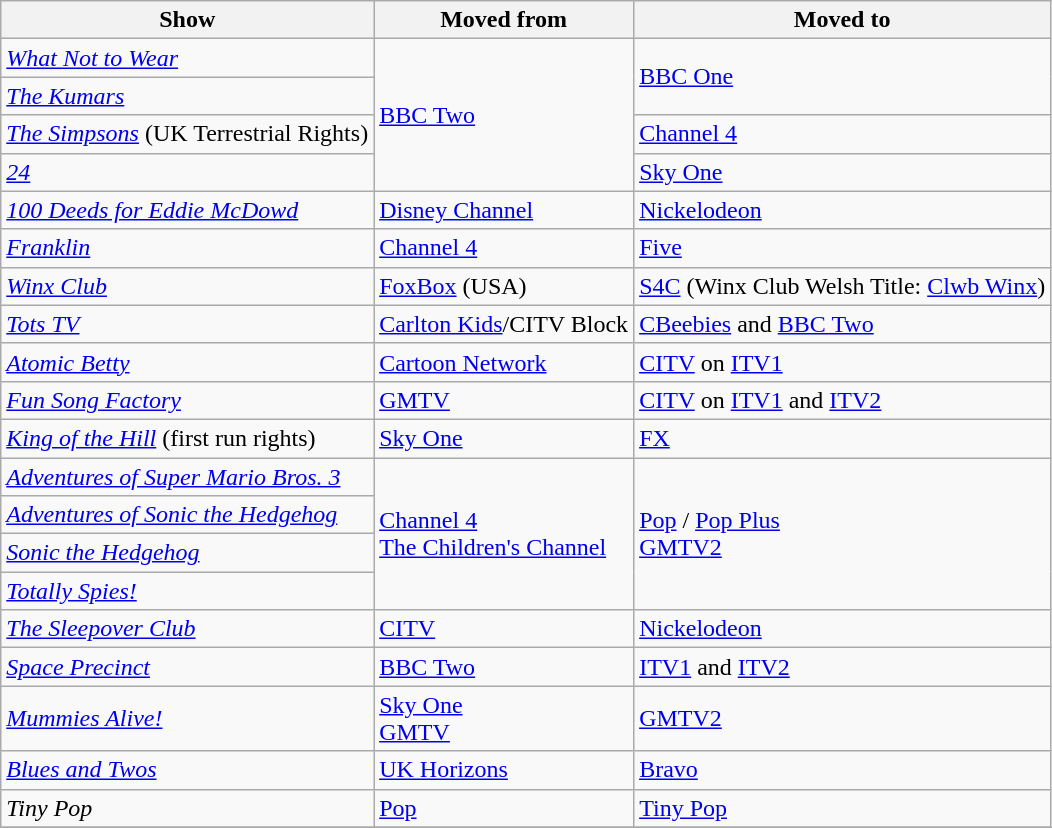<table class="wikitable">
<tr>
<th>Show</th>
<th>Moved from</th>
<th>Moved to</th>
</tr>
<tr>
<td><em><a href='#'>What Not to Wear</a></em></td>
<td rowspan=4><a href='#'>BBC Two</a></td>
<td rowspan=2><a href='#'>BBC One</a></td>
</tr>
<tr>
<td><em><a href='#'>The Kumars</a></em></td>
</tr>
<tr>
<td><em><a href='#'>The Simpsons</a></em> (UK Terrestrial Rights)</td>
<td><a href='#'>Channel 4</a></td>
</tr>
<tr>
<td><em><a href='#'>24</a></em></td>
<td><a href='#'>Sky One</a></td>
</tr>
<tr>
<td><em><a href='#'>100 Deeds for Eddie McDowd</a></em></td>
<td><a href='#'>Disney Channel</a></td>
<td><a href='#'>Nickelodeon</a></td>
</tr>
<tr>
<td><em><a href='#'>Franklin</a></em></td>
<td><a href='#'>Channel 4</a></td>
<td><a href='#'>Five</a></td>
</tr>
<tr>
<td><em><a href='#'>Winx Club</a></em></td>
<td><a href='#'>FoxBox</a> (USA)</td>
<td><a href='#'>S4C</a> (Winx Club Welsh Title: <a href='#'>Clwb Winx</a>)</td>
</tr>
<tr>
<td><em><a href='#'>Tots TV</a></em></td>
<td><a href='#'>Carlton Kids</a>/CITV Block</td>
<td><a href='#'>CBeebies</a> and <a href='#'>BBC Two</a></td>
</tr>
<tr>
<td><em><a href='#'>Atomic Betty</a></em></td>
<td><a href='#'>Cartoon Network</a></td>
<td><a href='#'>CITV</a> on <a href='#'>ITV1</a></td>
</tr>
<tr>
<td><em><a href='#'>Fun Song Factory</a></em></td>
<td><a href='#'>GMTV</a></td>
<td><a href='#'>CITV</a> on <a href='#'>ITV1</a> and <a href='#'>ITV2</a></td>
</tr>
<tr>
<td><em><a href='#'>King of the Hill</a></em> (first run rights)</td>
<td><a href='#'>Sky One</a></td>
<td><a href='#'>FX</a></td>
</tr>
<tr>
<td><em><a href='#'>Adventures of Super Mario Bros. 3</a></em></td>
<td rowspan=4><a href='#'>Channel 4</a><br><a href='#'>The Children's Channel</a></td>
<td rowspan=4><a href='#'>Pop</a> / <a href='#'>Pop Plus</a><br><a href='#'>GMTV2</a></td>
</tr>
<tr>
<td><em><a href='#'>Adventures of Sonic the Hedgehog</a></em></td>
</tr>
<tr>
<td><em><a href='#'>Sonic the Hedgehog</a></em></td>
</tr>
<tr>
<td><em><a href='#'>Totally Spies!</a></em></td>
</tr>
<tr>
<td><em><a href='#'>The Sleepover Club</a></em></td>
<td><a href='#'>CITV</a></td>
<td><a href='#'>Nickelodeon</a></td>
</tr>
<tr>
<td><em><a href='#'>Space Precinct</a></em></td>
<td><a href='#'>BBC Two</a></td>
<td><a href='#'>ITV1</a> and <a href='#'>ITV2</a></td>
</tr>
<tr>
<td><em><a href='#'>Mummies Alive!</a></em></td>
<td><a href='#'>Sky One</a><br><a href='#'>GMTV</a></td>
<td><a href='#'>GMTV2</a></td>
</tr>
<tr>
<td><em><a href='#'>Blues and Twos</a></em></td>
<td><a href='#'>UK Horizons</a></td>
<td><a href='#'>Bravo</a></td>
</tr>
<tr>
<td><em>Tiny Pop</em></td>
<td><a href='#'>Pop</a></td>
<td><a href='#'>Tiny Pop</a></td>
</tr>
<tr>
</tr>
</table>
